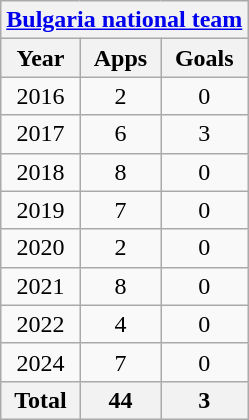<table class=wikitable style="text-align:center">
<tr>
<th colspan=3><a href='#'>Bulgaria national team</a></th>
</tr>
<tr>
<th>Year</th>
<th>Apps</th>
<th>Goals</th>
</tr>
<tr>
<td>2016</td>
<td>2</td>
<td>0</td>
</tr>
<tr>
<td>2017</td>
<td>6</td>
<td>3</td>
</tr>
<tr>
<td>2018</td>
<td>8</td>
<td>0</td>
</tr>
<tr>
<td>2019</td>
<td>7</td>
<td>0</td>
</tr>
<tr>
<td>2020</td>
<td>2</td>
<td>0</td>
</tr>
<tr>
<td>2021</td>
<td>8</td>
<td>0</td>
</tr>
<tr>
<td>2022</td>
<td>4</td>
<td>0</td>
</tr>
<tr>
<td>2024</td>
<td>7</td>
<td>0</td>
</tr>
<tr>
<th>Total</th>
<th>44</th>
<th>3</th>
</tr>
</table>
